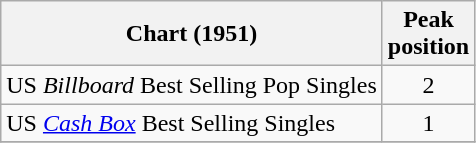<table class="wikitable sortable">
<tr>
<th align="left">Chart (1951)</th>
<th style="text-align:center;">Peak<br>position</th>
</tr>
<tr>
<td align="left">US <em>Billboard</em> Best Selling Pop Singles</td>
<td style="text-align:center;">2</td>
</tr>
<tr>
<td>US <a href='#'><em>Cash Box</em></a> Best Selling Singles</td>
<td align="center">1</td>
</tr>
<tr>
</tr>
</table>
